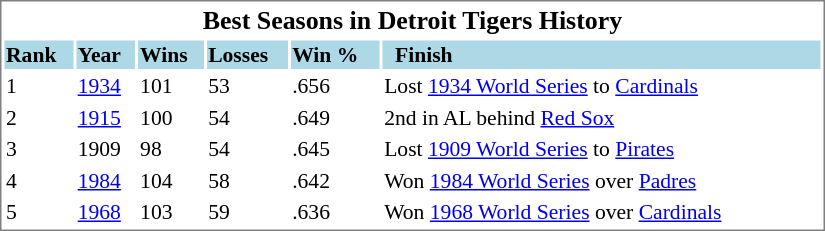<table cellpadding="10">
<tr style="text-align:left; vertical-align:top;">
<td></td>
<td><br><table cellpadding="1"  style="width:550px; font-size:90%; border:1px solid gray;">
<tr style="text-align:center; font-size:larger;">
<td colspan=6><strong>Best Seasons in Detroit Tigers History</strong></td>
</tr>
<tr style="background:lightblue;">
<td><strong>Rank</strong></td>
<td><strong>Year</strong></td>
<td><strong>Wins</strong></td>
<td><strong>Losses</strong></td>
<td><strong>Win %</strong></td>
<td>  <strong>Finish</strong></td>
</tr>
<tr>
<td>1</td>
<td><a href='#'>1934</a></td>
<td>101</td>
<td>53</td>
<td>.656</td>
<td>Lost <a href='#'>1934 World Series</a> to <a href='#'>Cardinals</a></td>
</tr>
<tr>
<td>2</td>
<td><a href='#'>1915</a></td>
<td>100</td>
<td>54</td>
<td>.649</td>
<td>2nd in AL behind <a href='#'>Red Sox</a></td>
</tr>
<tr>
<td>3</td>
<td>1909</td>
<td>98</td>
<td>54</td>
<td>.645</td>
<td>Lost <a href='#'>1909 World Series</a> to <a href='#'>Pirates</a></td>
</tr>
<tr>
<td>4</td>
<td><a href='#'>1984</a></td>
<td>104</td>
<td>58</td>
<td>.642</td>
<td>Won <a href='#'>1984 World Series</a> over <a href='#'>Padres</a></td>
</tr>
<tr>
<td>5</td>
<td><a href='#'>1968</a></td>
<td>103</td>
<td>59</td>
<td>.636</td>
<td>Won <a href='#'>1968 World Series</a> over <a href='#'>Cardinals</a></td>
</tr>
</table>
</td>
</tr>
</table>
